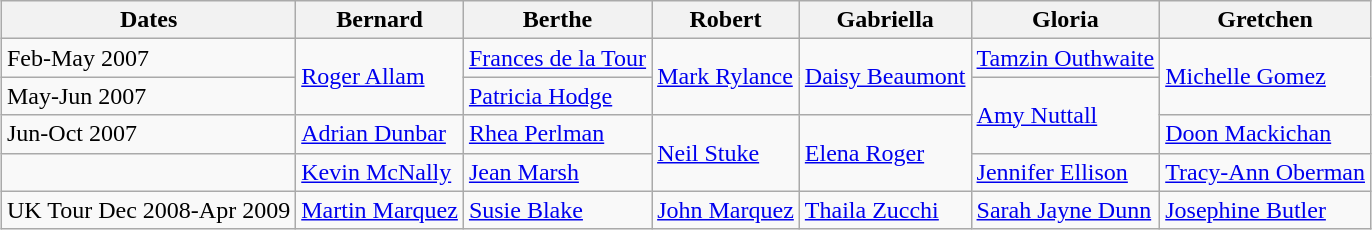<table class="wikitable" style="margin:auto;">
<tr>
<th>Dates</th>
<th>Bernard</th>
<th>Berthe</th>
<th>Robert</th>
<th>Gabriella</th>
<th>Gloria</th>
<th>Gretchen</th>
</tr>
<tr>
<td>Feb-May 2007</td>
<td rowspan=2><a href='#'>Roger Allam</a></td>
<td><a href='#'>Frances de la Tour</a></td>
<td rowspan=2><a href='#'>Mark Rylance</a></td>
<td rowspan=2><a href='#'>Daisy Beaumont</a></td>
<td><a href='#'>Tamzin Outhwaite</a></td>
<td rowspan=2><a href='#'>Michelle Gomez</a></td>
</tr>
<tr>
<td>May-Jun 2007</td>
<td><a href='#'>Patricia Hodge</a></td>
<td rowspan=2><a href='#'>Amy Nuttall</a></td>
</tr>
<tr>
<td>Jun-Oct 2007</td>
<td><a href='#'>Adrian Dunbar</a></td>
<td><a href='#'>Rhea Perlman</a></td>
<td rowspan=2><a href='#'>Neil Stuke</a></td>
<td rowspan=2><a href='#'>Elena Roger</a></td>
<td><a href='#'>Doon Mackichan</a></td>
</tr>
<tr>
<td></td>
<td><a href='#'>Kevin McNally</a></td>
<td><a href='#'>Jean Marsh</a></td>
<td><a href='#'>Jennifer Ellison</a></td>
<td><a href='#'>Tracy-Ann Oberman</a></td>
</tr>
<tr>
<td>UK Tour Dec 2008-Apr 2009</td>
<td><a href='#'>Martin Marquez</a></td>
<td><a href='#'>Susie Blake</a></td>
<td><a href='#'>John Marquez</a></td>
<td><a href='#'>Thaila Zucchi</a></td>
<td><a href='#'>Sarah Jayne Dunn</a></td>
<td><a href='#'>Josephine Butler</a></td>
</tr>
</table>
